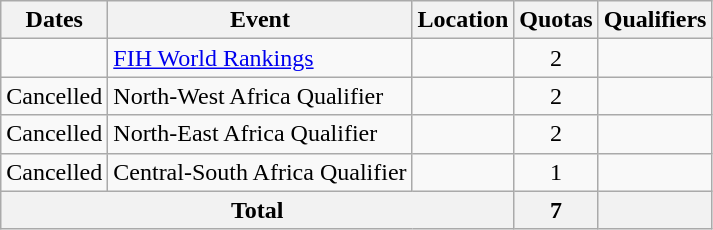<table class="wikitable">
<tr>
<th>Dates</th>
<th>Event</th>
<th>Location</th>
<th>Quotas</th>
<th>Qualifiers</th>
</tr>
<tr>
<td></td>
<td><a href='#'>FIH World Rankings</a></td>
<td></td>
<td align=center>2</td>
<td><br></td>
</tr>
<tr>
<td>Cancelled</td>
<td>North-West Africa Qualifier</td>
<td></td>
<td align=center>2</td>
<td><br></td>
</tr>
<tr>
<td>Cancelled</td>
<td>North-East Africa Qualifier</td>
<td></td>
<td align=center>2</td>
<td><br></td>
</tr>
<tr>
<td>Cancelled</td>
<td>Central-South Africa Qualifier</td>
<td></td>
<td align=center>1</td>
<td><br><s></s></td>
</tr>
<tr>
<th colspan=3>Total</th>
<th>7</th>
<th></th>
</tr>
</table>
